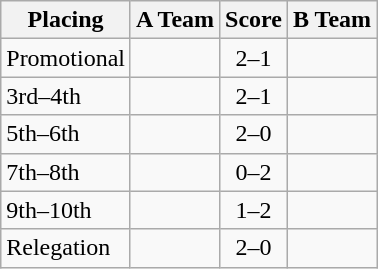<table class=wikitable style="border:1px solid #AAAAAA;">
<tr>
<th>Placing</th>
<th>A Team</th>
<th>Score</th>
<th>B Team</th>
</tr>
<tr>
<td>Promotional</td>
<td><strong></strong></td>
<td align="center">2–1</td>
<td></td>
</tr>
<tr>
<td>3rd–4th</td>
<td><strong></strong></td>
<td align="center">2–1</td>
<td></td>
</tr>
<tr>
<td>5th–6th</td>
<td><strong></strong></td>
<td align="center">2–0</td>
<td></td>
</tr>
<tr>
<td>7th–8th</td>
<td></td>
<td align="center">0–2</td>
<td><strong></strong></td>
</tr>
<tr>
<td>9th–10th</td>
<td></td>
<td align="center">1–2</td>
<td><strong></strong></td>
</tr>
<tr>
<td>Relegation</td>
<td><strong></strong></td>
<td align="center">2–0</td>
<td></td>
</tr>
</table>
